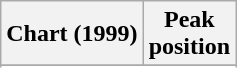<table class="wikitable sortable plainrowheaders" style="text-align:center">
<tr>
<th scope="col">Chart (1999)</th>
<th scope="col">Peak<br>position</th>
</tr>
<tr>
</tr>
<tr>
</tr>
</table>
